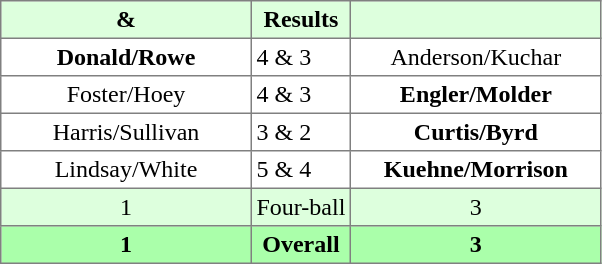<table border="1" cellpadding="3" style="border-collapse:collapse; text-align:center;">
<tr style="background:#ddffdd;">
<th width=160> & </th>
<th>Results</th>
<th width=160></th>
</tr>
<tr>
<td><strong>Donald/Rowe</strong></td>
<td align=left> 4 & 3</td>
<td>Anderson/Kuchar</td>
</tr>
<tr>
<td>Foster/Hoey</td>
<td align=left> 4 & 3</td>
<td><strong>Engler/Molder</strong></td>
</tr>
<tr>
<td>Harris/Sullivan</td>
<td align=left> 3 & 2</td>
<td><strong>Curtis/Byrd</strong></td>
</tr>
<tr>
<td>Lindsay/White</td>
<td align=left> 5 & 4</td>
<td><strong>Kuehne/Morrison</strong></td>
</tr>
<tr style="background:#ddffdd;">
<td>1</td>
<td>Four-ball</td>
<td>3</td>
</tr>
<tr style="background:#aaffaa;">
<th>1</th>
<th>Overall</th>
<th>3</th>
</tr>
</table>
